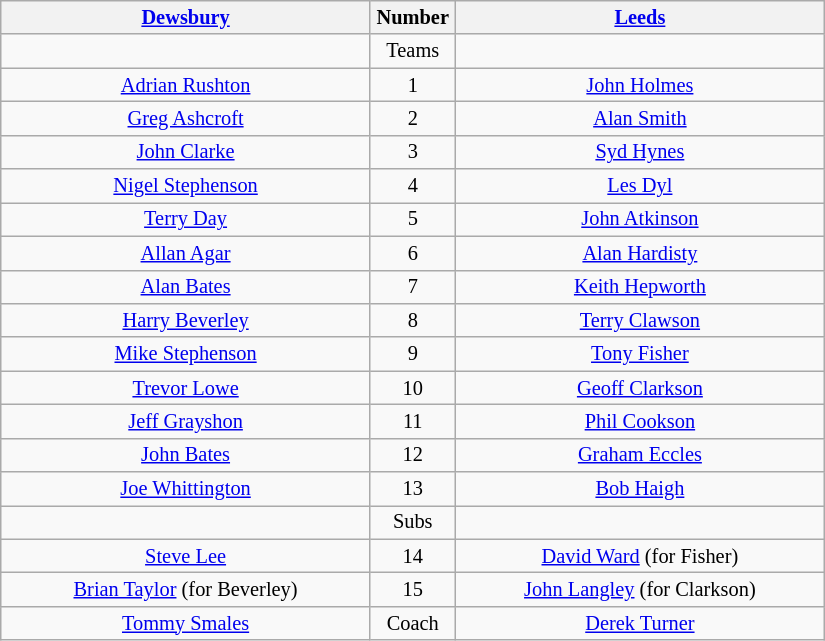<table class="wikitable" style="text-align:center; font-size: 85%">
<tr>
<th width=240 abbr=winner><a href='#'>Dewsbury</a></th>
<th width=50 abbr="Number">Number</th>
<th width=240 abbr=runner-up><a href='#'>Leeds</a></th>
</tr>
<tr>
<td></td>
<td>Teams</td>
<td></td>
</tr>
<tr>
<td><a href='#'>Adrian Rushton</a></td>
<td>1</td>
<td><a href='#'>John Holmes</a></td>
</tr>
<tr>
<td><a href='#'>Greg Ashcroft</a></td>
<td>2</td>
<td><a href='#'>Alan Smith</a></td>
</tr>
<tr>
<td><a href='#'>John Clarke</a></td>
<td>3</td>
<td><a href='#'>Syd Hynes</a></td>
</tr>
<tr>
<td><a href='#'>Nigel Stephenson</a></td>
<td>4</td>
<td><a href='#'>Les Dyl</a></td>
</tr>
<tr>
<td><a href='#'>Terry Day</a></td>
<td>5</td>
<td><a href='#'>John Atkinson</a></td>
</tr>
<tr>
<td><a href='#'>Allan Agar</a></td>
<td>6</td>
<td><a href='#'>Alan Hardisty</a></td>
</tr>
<tr>
<td><a href='#'>Alan Bates</a></td>
<td>7</td>
<td><a href='#'>Keith Hepworth</a></td>
</tr>
<tr>
<td><a href='#'>Harry Beverley</a></td>
<td>8</td>
<td><a href='#'>Terry Clawson</a></td>
</tr>
<tr>
<td><a href='#'>Mike Stephenson</a></td>
<td>9</td>
<td><a href='#'>Tony Fisher</a></td>
</tr>
<tr>
<td><a href='#'>Trevor Lowe</a></td>
<td>10</td>
<td><a href='#'>Geoff Clarkson</a></td>
</tr>
<tr>
<td><a href='#'>Jeff Grayshon</a></td>
<td>11</td>
<td><a href='#'>Phil Cookson</a></td>
</tr>
<tr>
<td><a href='#'>John Bates</a></td>
<td>12</td>
<td><a href='#'>Graham Eccles</a></td>
</tr>
<tr>
<td><a href='#'>Joe Whittington</a></td>
<td>13</td>
<td><a href='#'>Bob Haigh</a></td>
</tr>
<tr>
<td></td>
<td>Subs</td>
<td></td>
</tr>
<tr>
<td><a href='#'>Steve Lee</a></td>
<td>14</td>
<td><a href='#'>David Ward</a> (for Fisher)</td>
</tr>
<tr>
<td><a href='#'>Brian Taylor</a> (for Beverley)</td>
<td>15</td>
<td><a href='#'>John Langley</a> (for Clarkson)</td>
</tr>
<tr>
<td><a href='#'>Tommy Smales</a></td>
<td>Coach</td>
<td><a href='#'>Derek Turner</a></td>
</tr>
</table>
